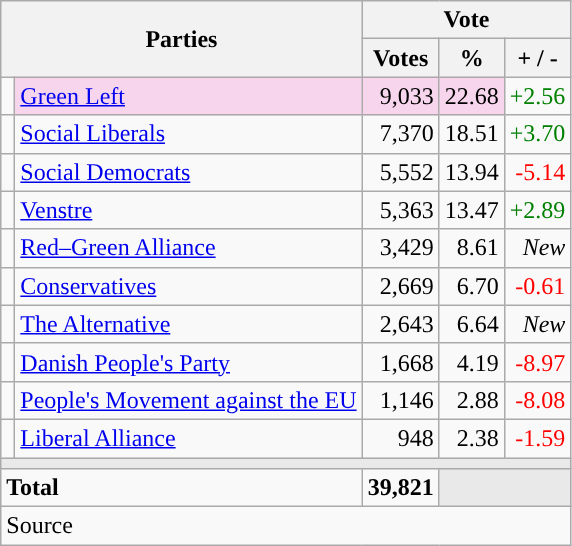<table class="wikitable" style="text-align:right;">
<tr>
<th style="text-align:centre;" rowspan="2" colspan="2" width="225">Parties</th>
<th colspan="3">Vote</th>
</tr>
<tr>
<th width="15">Votes</th>
<th width="15">%</th>
<th width="15">+ / -</th>
</tr>
<tr>
<td width="2" style="color:inherit;background:"></td>
<td bgcolor=#f7d5ed   align="left"><a href='#'>Green Left</a></td>
<td bgcolor=#f7d5ed>9,033</td>
<td bgcolor=#f7d5ed>22.68</td>
<td style=color:green;>+2.56</td>
</tr>
<tr>
<td width="2" style="color:inherit;background:"></td>
<td align="left"><a href='#'>Social Liberals</a></td>
<td>7,370</td>
<td>18.51</td>
<td style=color:green;>+3.70</td>
</tr>
<tr>
<td width="2" style="color:inherit;background:"></td>
<td align="left"><a href='#'>Social Democrats</a></td>
<td>5,552</td>
<td>13.94</td>
<td style=color:red;>-5.14</td>
</tr>
<tr>
<td width="2" style="color:inherit;background:"></td>
<td align="left"><a href='#'>Venstre</a></td>
<td>5,363</td>
<td>13.47</td>
<td style=color:green;>+2.89</td>
</tr>
<tr>
<td width="2" style="color:inherit;background:"></td>
<td align="left"><a href='#'>Red–Green Alliance</a></td>
<td>3,429</td>
<td>8.61</td>
<td><em>New</em></td>
</tr>
<tr>
<td width="2" style="color:inherit;background:"></td>
<td align="left"><a href='#'>Conservatives</a></td>
<td>2,669</td>
<td>6.70</td>
<td style=color:red;>-0.61</td>
</tr>
<tr>
<td width="2" style="color:inherit;background:"></td>
<td align="left"><a href='#'>The Alternative</a></td>
<td>2,643</td>
<td>6.64</td>
<td><em>New</em></td>
</tr>
<tr>
<td width="2" style="color:inherit;background:"></td>
<td align="left"><a href='#'>Danish People's Party</a></td>
<td>1,668</td>
<td>4.19</td>
<td style=color:red;>-8.97</td>
</tr>
<tr>
<td width="2" style="color:inherit;background:"></td>
<td align="left"><a href='#'>People's Movement against the EU</a></td>
<td>1,146</td>
<td>2.88</td>
<td style=color:red;>-8.08</td>
</tr>
<tr>
<td width="2" style="color:inherit;background:"></td>
<td align="left"><a href='#'>Liberal Alliance</a></td>
<td>948</td>
<td>2.38</td>
<td style=color:red;>-1.59</td>
</tr>
<tr>
<td colspan="7" bgcolor="#E9E9E9"></td>
</tr>
<tr>
<td align="left" colspan="2"><strong>Total</strong></td>
<td><strong>39,821</strong></td>
<td bgcolor="#E9E9E9" colspan="2"></td>
</tr>
<tr>
<td align="left" colspan="6">Source</td>
</tr>
</table>
